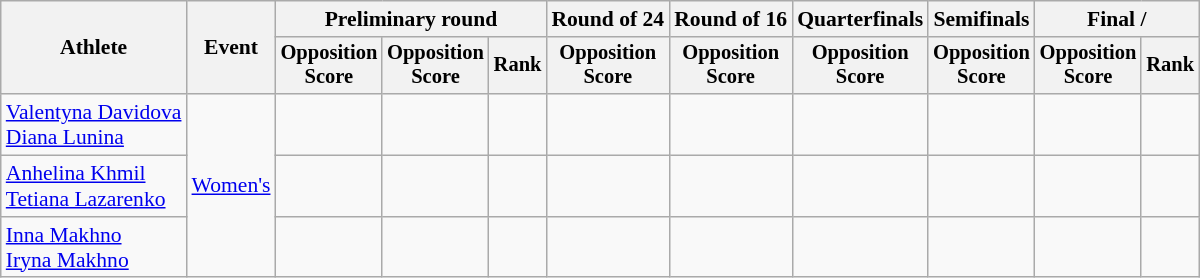<table class=wikitable style=font-size:90%;text-align:center>
<tr>
<th rowspan=2>Athlete</th>
<th rowspan=2>Event</th>
<th colspan=3>Preliminary round</th>
<th>Round of 24</th>
<th>Round of 16</th>
<th>Quarterfinals</th>
<th>Semifinals</th>
<th colspan=2>Final / </th>
</tr>
<tr style=font-size:95%>
<th>Opposition<br>Score</th>
<th>Opposition<br>Score</th>
<th>Rank</th>
<th>Opposition<br>Score</th>
<th>Opposition<br>Score</th>
<th>Opposition<br>Score</th>
<th>Opposition<br>Score</th>
<th>Opposition<br>Score</th>
<th>Rank</th>
</tr>
<tr>
<td align=left><a href='#'>Valentyna Davidova</a><br><a href='#'>Diana Lunina</a></td>
<td align=left rowspan=3><a href='#'>Women's</a></td>
<td></td>
<td></td>
<td></td>
<td></td>
<td></td>
<td></td>
<td></td>
<td></td>
<td></td>
</tr>
<tr>
<td align=left><a href='#'>Anhelina Khmil</a><br><a href='#'>Tetiana Lazarenko</a></td>
<td></td>
<td></td>
<td></td>
<td></td>
<td></td>
<td></td>
<td></td>
<td></td>
<td></td>
</tr>
<tr>
<td align=left><a href='#'>Inna Makhno</a><br><a href='#'>Iryna Makhno</a></td>
<td></td>
<td></td>
<td></td>
<td></td>
<td></td>
<td></td>
<td></td>
<td></td>
<td></td>
</tr>
</table>
